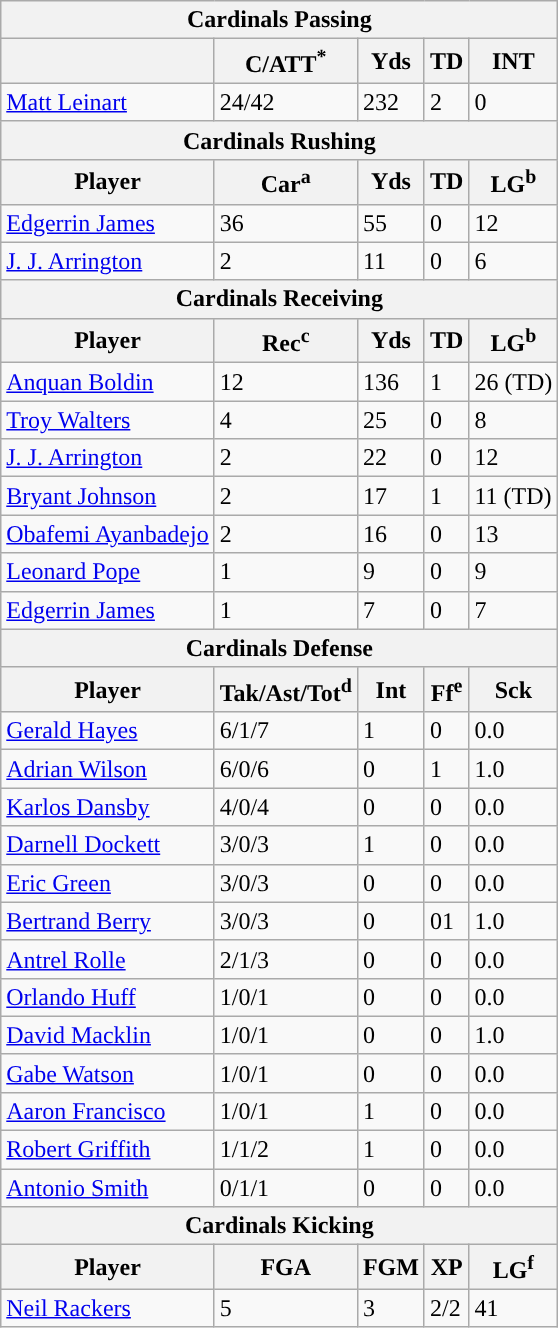<table class="wikitable">
<tr>
<th colspan="5">Cardinals Passing</th>
</tr>
<tr>
<th></th>
<th>C/ATT<sup>*</sup></th>
<th>Yds</th>
<th>TD</th>
<th>INT</th>
</tr>
<tr>
<td><a href='#'>Matt Leinart</a></td>
<td>24/42</td>
<td>232</td>
<td>2</td>
<td>0</td>
</tr>
<tr>
<th colspan="5">Cardinals Rushing</th>
</tr>
<tr>
<th>Player</th>
<th>Car<sup>a</sup></th>
<th>Yds</th>
<th>TD</th>
<th>LG<sup>b</sup></th>
</tr>
<tr>
<td><a href='#'>Edgerrin James</a></td>
<td>36</td>
<td>55</td>
<td>0</td>
<td>12</td>
</tr>
<tr>
<td><a href='#'>J. J. Arrington</a></td>
<td>2</td>
<td>11</td>
<td>0</td>
<td>6</td>
</tr>
<tr>
<th colspan="5">Cardinals Receiving</th>
</tr>
<tr>
<th>Player</th>
<th>Rec<sup>c</sup></th>
<th>Yds</th>
<th>TD</th>
<th>LG<sup>b</sup></th>
</tr>
<tr>
<td><a href='#'>Anquan Boldin</a></td>
<td>12</td>
<td>136</td>
<td>1</td>
<td>26 (TD)</td>
</tr>
<tr>
<td><a href='#'>Troy Walters</a></td>
<td>4</td>
<td>25</td>
<td>0</td>
<td>8</td>
</tr>
<tr>
<td><a href='#'>J. J. Arrington</a></td>
<td>2</td>
<td>22</td>
<td>0</td>
<td>12</td>
</tr>
<tr>
<td><a href='#'>Bryant Johnson</a></td>
<td>2</td>
<td>17</td>
<td>1</td>
<td>11 (TD)</td>
</tr>
<tr>
<td><a href='#'>Obafemi Ayanbadejo</a></td>
<td>2</td>
<td>16</td>
<td>0</td>
<td>13</td>
</tr>
<tr>
<td><a href='#'>Leonard Pope</a></td>
<td>1</td>
<td>9</td>
<td>0</td>
<td>9</td>
</tr>
<tr>
<td><a href='#'>Edgerrin James</a></td>
<td>1</td>
<td>7</td>
<td>0</td>
<td>7</td>
</tr>
<tr>
<th colspan="5">Cardinals Defense</th>
</tr>
<tr>
<th>Player</th>
<th>Tak/Ast/Tot<sup>d</sup></th>
<th>Int</th>
<th>Ff<sup>e</sup></th>
<th>Sck</th>
</tr>
<tr>
<td><a href='#'>Gerald Hayes</a></td>
<td>6/1/7</td>
<td>1</td>
<td>0</td>
<td>0.0</td>
</tr>
<tr>
<td><a href='#'>Adrian Wilson</a></td>
<td>6/0/6</td>
<td>0</td>
<td>1</td>
<td>1.0</td>
</tr>
<tr>
<td><a href='#'>Karlos Dansby</a></td>
<td>4/0/4</td>
<td>0</td>
<td>0</td>
<td>0.0</td>
</tr>
<tr>
<td><a href='#'>Darnell Dockett</a></td>
<td>3/0/3</td>
<td>1</td>
<td>0</td>
<td>0.0</td>
</tr>
<tr>
<td><a href='#'>Eric Green</a></td>
<td>3/0/3</td>
<td>0</td>
<td>0</td>
<td>0.0</td>
</tr>
<tr>
<td><a href='#'>Bertrand Berry</a></td>
<td>3/0/3</td>
<td>0</td>
<td>01</td>
<td>1.0</td>
</tr>
<tr>
<td><a href='#'>Antrel Rolle</a></td>
<td>2/1/3</td>
<td>0</td>
<td>0</td>
<td>0.0</td>
</tr>
<tr>
<td><a href='#'>Orlando Huff</a></td>
<td>1/0/1</td>
<td>0</td>
<td>0</td>
<td>0.0</td>
</tr>
<tr>
<td><a href='#'>David Macklin</a></td>
<td>1/0/1</td>
<td>0</td>
<td>0</td>
<td>1.0</td>
</tr>
<tr>
<td><a href='#'>Gabe Watson</a></td>
<td>1/0/1</td>
<td>0</td>
<td>0</td>
<td>0.0</td>
</tr>
<tr>
<td><a href='#'>Aaron Francisco</a></td>
<td>1/0/1</td>
<td>1</td>
<td>0</td>
<td>0.0</td>
</tr>
<tr>
<td><a href='#'>Robert Griffith</a></td>
<td>1/1/2</td>
<td>1</td>
<td>0</td>
<td>0.0</td>
</tr>
<tr>
<td><a href='#'>Antonio Smith</a></td>
<td>0/1/1</td>
<td>0</td>
<td>0</td>
<td>0.0</td>
</tr>
<tr>
<th colspan="5">Cardinals Kicking</th>
</tr>
<tr>
<th>Player</th>
<th>FGA</th>
<th>FGM</th>
<th>XP</th>
<th>LG<sup>f</sup></th>
</tr>
<tr>
<td><a href='#'>Neil Rackers</a></td>
<td>5</td>
<td>3</td>
<td>2/2</td>
<td>41</td>
</tr>
</table>
